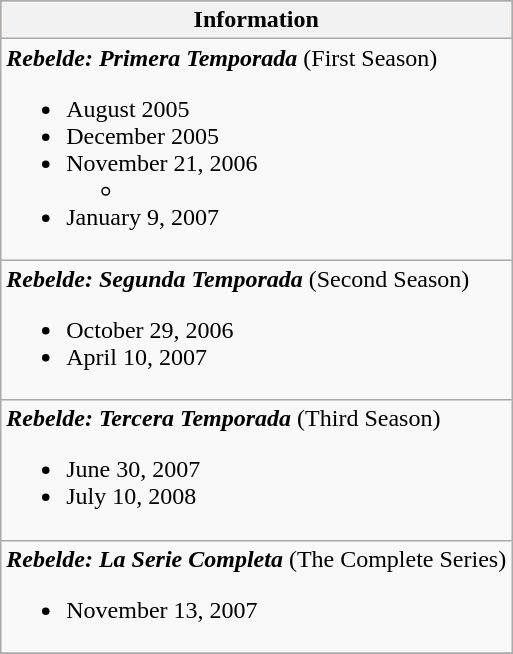<table class="wikitable">
<tr bgcolor="#ebfasf5ff">
<th align="left">Information</th>
</tr>
<tr>
<td align="left"><strong><em>Rebelde: Primera Temporada</em></strong> (First Season)<br><ul><li>August 2005 </li><li>December 2005 </li><li>November 21, 2006 <ul><li></li></ul></li><li>January 9, 2007 </li></ul></td>
</tr>
<tr>
<td align="left"><strong><em>Rebelde: Segunda Temporada</em></strong> (Second Season)<br><ul><li>October 29, 2006 </li><li>April 10, 2007 </li></ul></td>
</tr>
<tr>
<td align="left"><strong><em>Rebelde: Tercera Temporada</em></strong> (Third Season)<br><ul><li>June 30, 2007 </li><li>July 10, 2008 </li></ul></td>
</tr>
<tr>
<td align="left"><strong><em>Rebelde: La Serie Completa</em></strong> (The Complete Series)<br><ul><li>November 13, 2007</li></ul></td>
</tr>
<tr>
</tr>
</table>
